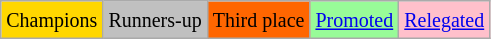<table class="wikitable">
<tr>
<td bgcolor="gold"><small>Champions</small></td>
<td bgcolor="silver"><small>Runners-up</small></td>
<td bgcolor="ff6600"><small>Third place</small></td>
<td bgcolor="palegreen"><small><a href='#'>Promoted</a></small></td>
<td bgcolor="pink"><small><a href='#'>Relegated</a></small></td>
</tr>
</table>
